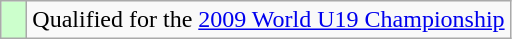<table class="wikitable">
<tr>
<td width=10px bgcolor="#ccffcc"></td>
<td>Qualified for the <a href='#'>2009 World U19 Championship</a></td>
</tr>
</table>
